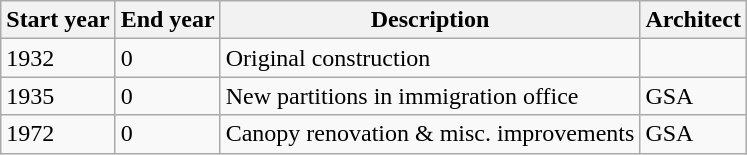<table class="wikitable">
<tr>
<th>Start year</th>
<th>End year</th>
<th>Description</th>
<th>Architect</th>
</tr>
<tr>
<td>1932</td>
<td>0</td>
<td>Original construction</td>
<td></td>
</tr>
<tr>
<td>1935</td>
<td>0</td>
<td>New partitions in immigration office</td>
<td>GSA</td>
</tr>
<tr>
<td>1972</td>
<td>0</td>
<td>Canopy renovation & misc. improvements</td>
<td>GSA</td>
</tr>
</table>
